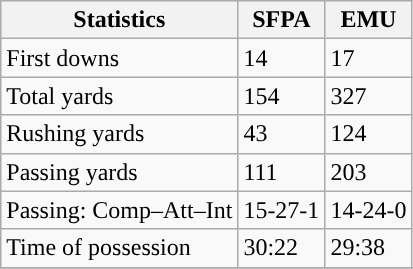<table class="wikitable" style="float: left;">
<tr>
<th>Statistics</th>
<th>SFPA</th>
<th>EMU</th>
</tr>
<tr>
<td>First downs</td>
<td>14</td>
<td>17</td>
</tr>
<tr>
<td>Total yards</td>
<td>154</td>
<td>327</td>
</tr>
<tr>
<td>Rushing yards</td>
<td>43</td>
<td>124</td>
</tr>
<tr>
<td>Passing yards</td>
<td>111</td>
<td>203</td>
</tr>
<tr>
<td>Passing: Comp–Att–Int</td>
<td>15-27-1</td>
<td>14-24-0</td>
</tr>
<tr>
<td>Time of possession</td>
<td>30:22</td>
<td>29:38</td>
</tr>
<tr>
</tr>
</table>
